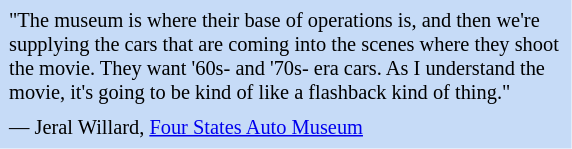<table class="toccolours" style="float: right; margin-left: 1em; margin-right: 2em; font-size: 85%; background:#c6dbf7; color:black; width:28em; max-width: 40%;" cellspacing="5">
<tr>
<td style="text-align: left;">"The museum is where their base of operations is, and then we're supplying the cars that are coming into the scenes where they shoot the movie. They want '60s- and '70s- era cars. As I understand the movie, it's going to be kind of like a flashback kind of thing."</td>
</tr>
<tr>
<td style="text-align: left;">— Jeral Willard, <a href='#'>Four States Auto Museum</a></td>
</tr>
</table>
